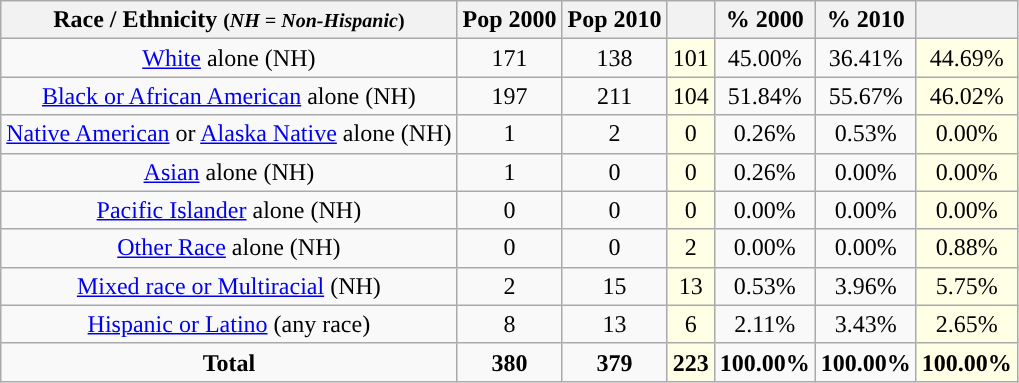<table class="wikitable" style="text-align:center;">
<tr>
<th>Race / Ethnicity <small>(<em>NH = Non-Hispanic</em>)</small></th>
<th>Pop 2000</th>
<th>Pop 2010</th>
<th></th>
<th>% 2000</th>
<th>% 2010</th>
<th></th>
</tr>
<tr>
<td><a href='#'>White</a> alone (NH)</td>
<td>171</td>
<td>138</td>
<td style='background: #ffffe6;'>101</td>
<td>45.00%</td>
<td>36.41%</td>
<td style='background: #ffffe6;'>44.69%</td>
</tr>
<tr>
<td><a href='#'>Black or African American</a> alone (NH)</td>
<td>197</td>
<td>211</td>
<td style='background: #ffffe6;'>104</td>
<td>51.84%</td>
<td>55.67%</td>
<td style='background: #ffffe6;'>46.02%</td>
</tr>
<tr>
<td><a href='#'>Native American</a> or <a href='#'>Alaska Native</a> alone (NH)</td>
<td>1</td>
<td>2</td>
<td style='background: #ffffe6;'>0</td>
<td>0.26%</td>
<td>0.53%</td>
<td style='background: #ffffe6;'>0.00%</td>
</tr>
<tr>
<td><a href='#'>Asian</a> alone (NH)</td>
<td>1</td>
<td>0</td>
<td style='background: #ffffe6;'>0</td>
<td>0.26%</td>
<td>0.00%</td>
<td style='background: #ffffe6;'>0.00%</td>
</tr>
<tr>
<td><a href='#'>Pacific Islander</a> alone (NH)</td>
<td>0</td>
<td>0</td>
<td style='background: #ffffe6;'>0</td>
<td>0.00%</td>
<td>0.00%</td>
<td style='background: #ffffe6;'>0.00%</td>
</tr>
<tr>
<td><a href='#'>Other Race</a> alone (NH)</td>
<td>0</td>
<td>0</td>
<td style='background: #ffffe6;'>2</td>
<td>0.00%</td>
<td>0.00%</td>
<td style='background: #ffffe6;'>0.88%</td>
</tr>
<tr>
<td><a href='#'>Mixed race or Multiracial</a> (NH)</td>
<td>2</td>
<td>15</td>
<td style='background: #ffffe6;'>13</td>
<td>0.53%</td>
<td>3.96%</td>
<td style='background: #ffffe6;'>5.75%</td>
</tr>
<tr>
<td><a href='#'>Hispanic or Latino</a> (any race)</td>
<td>8</td>
<td>13</td>
<td style='background: #ffffe6;'>6</td>
<td>2.11%</td>
<td>3.43%</td>
<td style='background: #ffffe6;'>2.65%</td>
</tr>
<tr>
<td><strong>Total</strong></td>
<td><strong>380</strong></td>
<td><strong>379</strong></td>
<td style='background: #ffffe6;'><strong>223</strong></td>
<td><strong>100.00%</strong></td>
<td><strong>100.00%</strong></td>
<td style='background: #ffffe6;'><strong>100.00%</strong></td>
</tr>
</table>
